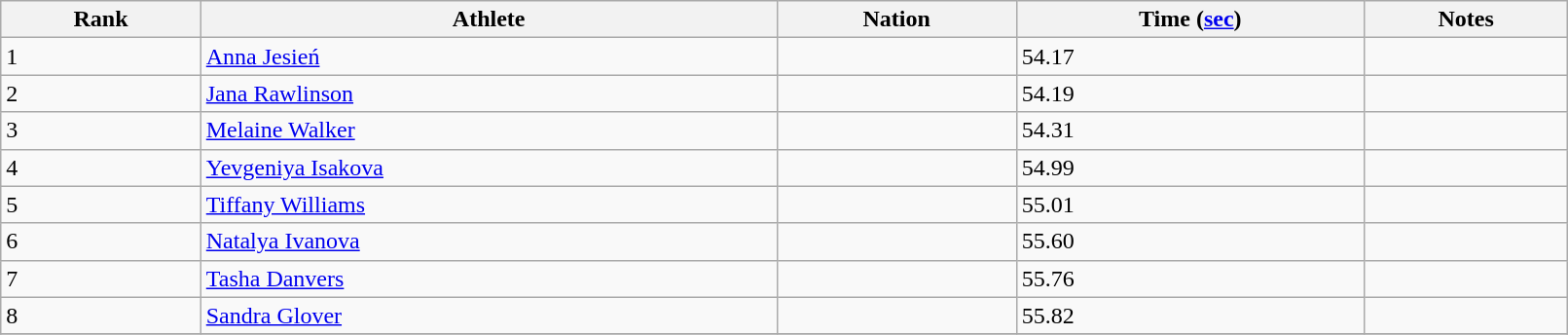<table class="wikitable" style="text=align:center;" width=85%>
<tr>
<th>Rank</th>
<th>Athlete</th>
<th>Nation</th>
<th>Time (<a href='#'>sec</a>)</th>
<th>Notes</th>
</tr>
<tr>
<td>1</td>
<td><a href='#'>Anna Jesień</a></td>
<td></td>
<td>54.17</td>
<td></td>
</tr>
<tr>
<td>2</td>
<td><a href='#'>Jana Rawlinson</a></td>
<td></td>
<td>54.19</td>
<td></td>
</tr>
<tr>
<td>3</td>
<td><a href='#'>Melaine Walker</a></td>
<td></td>
<td>54.31</td>
<td></td>
</tr>
<tr>
<td>4</td>
<td><a href='#'>Yevgeniya Isakova</a></td>
<td></td>
<td>54.99</td>
<td></td>
</tr>
<tr>
<td>5</td>
<td><a href='#'>Tiffany Williams</a></td>
<td></td>
<td>55.01</td>
<td></td>
</tr>
<tr>
<td>6</td>
<td><a href='#'>Natalya Ivanova</a></td>
<td></td>
<td>55.60</td>
<td></td>
</tr>
<tr>
<td>7</td>
<td><a href='#'>Tasha Danvers</a></td>
<td></td>
<td>55.76</td>
<td></td>
</tr>
<tr>
<td>8</td>
<td><a href='#'>Sandra Glover</a></td>
<td></td>
<td>55.82</td>
<td></td>
</tr>
<tr>
</tr>
</table>
